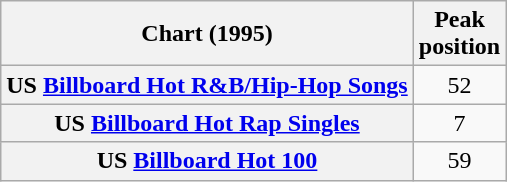<table class="wikitable sortable plainrowheaders" style="text-align:center">
<tr>
<th scope="col">Chart (1995)</th>
<th scope="col">Peak<br>position</th>
</tr>
<tr>
<th scope="row">US <a href='#'>Billboard Hot R&B/Hip-Hop Songs</a></th>
<td style="text-align:center;">52</td>
</tr>
<tr>
<th scope="row">US <a href='#'>Billboard Hot Rap Singles</a></th>
<td style="text-align:center;">7</td>
</tr>
<tr>
<th scope="row">US <a href='#'>Billboard Hot 100</a></th>
<td style="text-align:center;">59</td>
</tr>
</table>
